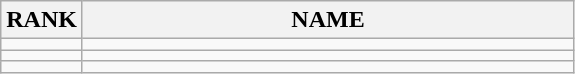<table class="wikitable">
<tr>
<th>RANK</th>
<th style="width: 20em">NAME</th>
</tr>
<tr>
<td align="center"></td>
<td></td>
</tr>
<tr>
<td align="center"></td>
<td></td>
</tr>
<tr>
<td align="center"></td>
<td></td>
</tr>
</table>
